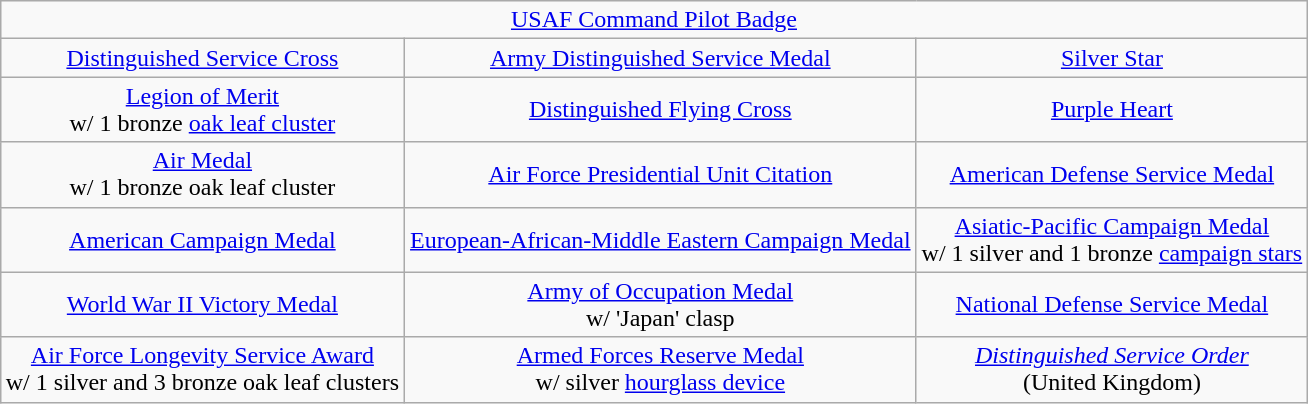<table class="wikitable" style="margin:1em auto; text-align: center">
<tr>
<td colspan="3" align="center"><a href='#'>USAF Command Pilot Badge</a></td>
</tr>
<tr>
<td><a href='#'>Distinguished Service Cross</a></td>
<td><a href='#'>Army Distinguished Service Medal</a></td>
<td><a href='#'>Silver Star</a></td>
</tr>
<tr>
<td><a href='#'>Legion of Merit</a><br>w/ 1 bronze <a href='#'>oak leaf cluster</a></td>
<td><a href='#'>Distinguished Flying Cross</a></td>
<td><a href='#'>Purple Heart</a></td>
</tr>
<tr>
<td><a href='#'>Air Medal</a><br>w/ 1 bronze oak leaf cluster</td>
<td><a href='#'>Air Force Presidential Unit Citation</a></td>
<td><a href='#'>American Defense Service Medal</a></td>
</tr>
<tr>
<td><a href='#'>American Campaign Medal</a></td>
<td><a href='#'>European-African-Middle Eastern Campaign Medal</a></td>
<td><a href='#'>Asiatic-Pacific Campaign Medal</a><br>w/ 1 silver and 1 bronze <a href='#'>campaign stars</a></td>
</tr>
<tr>
<td><a href='#'>World War II Victory Medal</a></td>
<td><a href='#'>Army of Occupation Medal</a><br>w/ 'Japan' clasp</td>
<td><a href='#'>National Defense Service Medal</a></td>
</tr>
<tr>
<td><a href='#'>Air Force Longevity Service Award</a><br>w/ 1 silver and 3 bronze oak leaf clusters</td>
<td><a href='#'>Armed Forces Reserve Medal</a><br>w/ silver <a href='#'>hourglass device</a></td>
<td><em><a href='#'>Distinguished Service Order</a></em><br>(United Kingdom)</td>
</tr>
</table>
